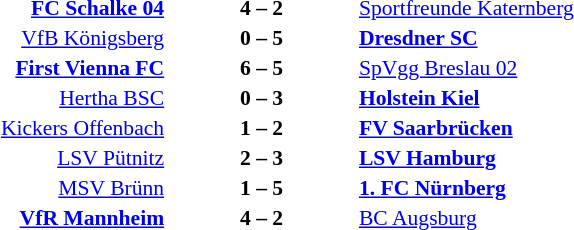<table width=100% cellspacing=1>
<tr>
<th width=25%></th>
<th width=10%></th>
<th width=25%></th>
<th></th>
</tr>
<tr style=font-size:90%>
<td align=right><strong><a href='#'>FC Schalke 04</a></strong></td>
<td align=center><strong>4 – 2</strong></td>
<td><a href='#'>Sportfreunde Katernberg</a></td>
</tr>
<tr style=font-size:90%>
<td align=right><a href='#'>VfB Königsberg</a></td>
<td align=center><strong>0 – 5</strong></td>
<td><strong><a href='#'>Dresdner SC</a></strong></td>
</tr>
<tr style=font-size:90%>
<td align=right><strong><a href='#'>First Vienna FC</a></strong></td>
<td align=center><strong>6 – 5</strong></td>
<td><a href='#'>SpVgg Breslau 02</a></td>
</tr>
<tr style=font-size:90%>
<td align=right><a href='#'>Hertha BSC</a></td>
<td align=center><strong>0 – 3</strong></td>
<td><strong><a href='#'>Holstein Kiel</a></strong></td>
</tr>
<tr style=font-size:90%>
<td align=right><a href='#'>Kickers Offenbach</a></td>
<td align=center><strong>1 – 2</strong></td>
<td><strong><a href='#'>FV Saarbrücken</a></strong></td>
</tr>
<tr style=font-size:90%>
<td align=right><a href='#'>LSV Pütnitz</a></td>
<td align=center><strong>2 – 3</strong></td>
<td><strong><a href='#'>LSV Hamburg</a></strong></td>
</tr>
<tr style=font-size:90%>
<td align=right><a href='#'>MSV Brünn</a></td>
<td align=center><strong>1 – 5</strong></td>
<td><strong><a href='#'>1. FC Nürnberg</a></strong></td>
</tr>
<tr style=font-size:90%>
<td align=right><strong><a href='#'>VfR Mannheim</a></strong></td>
<td align=center><strong>4 – 2</strong></td>
<td><a href='#'>BC Augsburg</a></td>
</tr>
</table>
